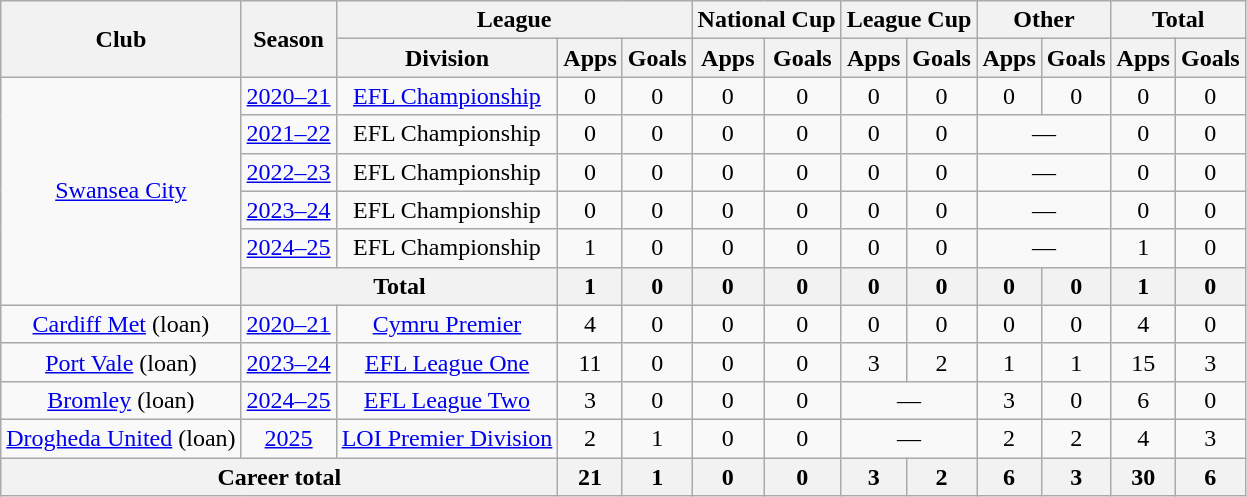<table class="wikitable" style="text-align:center;">
<tr>
<th rowspan="2">Club</th>
<th rowspan="2">Season</th>
<th colspan="3">League</th>
<th colspan="2">National Cup</th>
<th colspan="2">League Cup</th>
<th colspan="2">Other</th>
<th colspan="2">Total</th>
</tr>
<tr>
<th>Division</th>
<th>Apps</th>
<th>Goals</th>
<th>Apps</th>
<th>Goals</th>
<th>Apps</th>
<th>Goals</th>
<th>Apps</th>
<th>Goals</th>
<th>Apps</th>
<th>Goals</th>
</tr>
<tr>
<td rowspan="6"><a href='#'>Swansea City</a></td>
<td><a href='#'>2020–21</a></td>
<td><a href='#'>EFL Championship</a></td>
<td>0</td>
<td>0</td>
<td>0</td>
<td>0</td>
<td>0</td>
<td>0</td>
<td>0</td>
<td>0</td>
<td>0</td>
<td>0</td>
</tr>
<tr>
<td><a href='#'>2021–22</a></td>
<td>EFL Championship</td>
<td>0</td>
<td>0</td>
<td>0</td>
<td>0</td>
<td>0</td>
<td>0</td>
<td colspan="2">—</td>
<td>0</td>
<td>0</td>
</tr>
<tr>
<td><a href='#'>2022–23</a></td>
<td>EFL Championship</td>
<td>0</td>
<td>0</td>
<td>0</td>
<td>0</td>
<td>0</td>
<td>0</td>
<td colspan="2">—</td>
<td>0</td>
<td>0</td>
</tr>
<tr>
<td><a href='#'>2023–24</a></td>
<td>EFL Championship</td>
<td>0</td>
<td>0</td>
<td>0</td>
<td>0</td>
<td>0</td>
<td>0</td>
<td colspan="2">—</td>
<td>0</td>
<td>0</td>
</tr>
<tr>
<td><a href='#'>2024–25</a></td>
<td>EFL Championship</td>
<td>1</td>
<td>0</td>
<td>0</td>
<td>0</td>
<td>0</td>
<td>0</td>
<td colspan="2">—</td>
<td>1</td>
<td>0</td>
</tr>
<tr>
<th colspan="2">Total</th>
<th>1</th>
<th>0</th>
<th>0</th>
<th>0</th>
<th>0</th>
<th>0</th>
<th>0</th>
<th>0</th>
<th>1</th>
<th>0</th>
</tr>
<tr>
<td><a href='#'>Cardiff Met</a> (loan)</td>
<td><a href='#'>2020–21</a></td>
<td><a href='#'>Cymru Premier</a></td>
<td>4</td>
<td>0</td>
<td>0</td>
<td>0</td>
<td>0</td>
<td>0</td>
<td>0</td>
<td>0</td>
<td>4</td>
<td>0</td>
</tr>
<tr>
<td><a href='#'>Port Vale</a> (loan)</td>
<td><a href='#'>2023–24</a></td>
<td><a href='#'>EFL League One</a></td>
<td>11</td>
<td>0</td>
<td>0</td>
<td>0</td>
<td>3</td>
<td>2</td>
<td>1</td>
<td>1</td>
<td>15</td>
<td>3</td>
</tr>
<tr>
<td><a href='#'>Bromley</a> (loan)</td>
<td><a href='#'>2024–25</a></td>
<td><a href='#'>EFL League Two</a></td>
<td>3</td>
<td>0</td>
<td>0</td>
<td>0</td>
<td colspan="2">—</td>
<td>3</td>
<td>0</td>
<td>6</td>
<td>0</td>
</tr>
<tr>
<td><a href='#'>Drogheda United</a> (loan)</td>
<td><a href='#'>2025</a></td>
<td><a href='#'>LOI Premier Division</a></td>
<td>2</td>
<td>1</td>
<td>0</td>
<td>0</td>
<td colspan="2">—</td>
<td>2</td>
<td>2</td>
<td>4</td>
<td>3</td>
</tr>
<tr>
<th colspan="3">Career total</th>
<th>21</th>
<th>1</th>
<th>0</th>
<th>0</th>
<th>3</th>
<th>2</th>
<th>6</th>
<th>3</th>
<th>30</th>
<th>6</th>
</tr>
</table>
